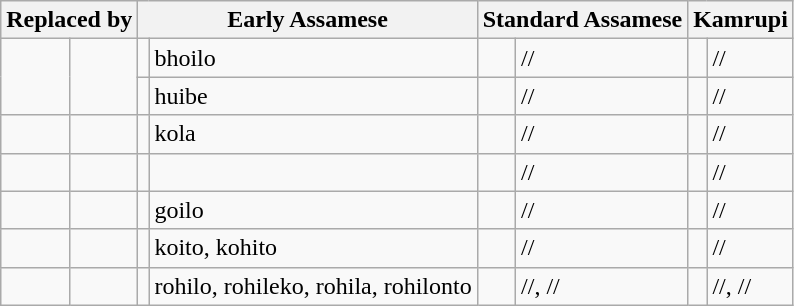<table class="wikitable">
<tr>
<th colspan=2>Replaced by</th>
<th colspan=2>Early Assamese</th>
<th colspan=2>Standard Assamese</th>
<th colspan=2>Kamrupi</th>
</tr>
<tr>
<td rowspan=2></td>
<td rowspan=2></td>
<td></td>
<td>bhoilo</td>
<td></td>
<td>//</td>
<td></td>
<td>//</td>
</tr>
<tr>
<td></td>
<td>huibe</td>
<td></td>
<td>//</td>
<td></td>
<td>//</td>
</tr>
<tr>
<td></td>
<td></td>
<td></td>
<td>kola</td>
<td></td>
<td>//</td>
<td></td>
<td>//</td>
</tr>
<tr>
<td></td>
<td></td>
<td></td>
<td></td>
<td></td>
<td>//</td>
<td></td>
<td>//</td>
</tr>
<tr>
<td></td>
<td></td>
<td></td>
<td>goilo</td>
<td></td>
<td>//</td>
<td></td>
<td>//</td>
</tr>
<tr>
<td></td>
<td></td>
<td></td>
<td>koito, kohito</td>
<td></td>
<td>//</td>
<td></td>
<td>//</td>
</tr>
<tr>
<td></td>
<td></td>
<td></td>
<td>rohilo, rohileko, rohila, rohilonto</td>
<td></td>
<td>//, //</td>
<td></td>
<td>//, //</td>
</tr>
</table>
